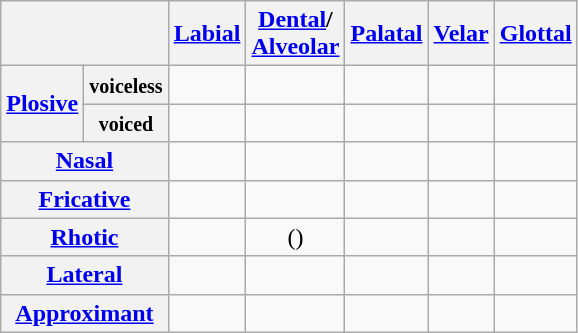<table class="wikitable" style="text-align:center">
<tr>
<th colspan="2"></th>
<th><a href='#'>Labial</a></th>
<th><a href='#'>Dental</a>/<br><a href='#'>Alveolar</a></th>
<th><a href='#'>Palatal</a></th>
<th><a href='#'>Velar</a></th>
<th><a href='#'>Glottal</a></th>
</tr>
<tr>
<th rowspan="2"><a href='#'>Plosive</a></th>
<th><small>voiceless</small></th>
<td></td>
<td></td>
<td></td>
<td></td>
<td></td>
</tr>
<tr>
<th><small>voiced</small></th>
<td></td>
<td></td>
<td></td>
<td></td>
<td></td>
</tr>
<tr>
<th colspan="2"><a href='#'>Nasal</a></th>
<td width="20px" style="border-right: 0;"></td>
<td width="20px" style="border-right: 0;"></td>
<td></td>
<td width="20px" style="border-right: 0;"></td>
<td></td>
</tr>
<tr>
<th colspan="2"><a href='#'>Fricative</a></th>
<td></td>
<td></td>
<td></td>
<td></td>
<td></td>
</tr>
<tr>
<th colspan="2"><a href='#'>Rhotic</a></th>
<td></td>
<td>()</td>
<td></td>
<td></td>
<td></td>
</tr>
<tr>
<th colspan="2"><a href='#'>Lateral</a></th>
<td></td>
<td></td>
<td></td>
<td></td>
<td></td>
</tr>
<tr>
<th colspan="2"><a href='#'>Approximant</a></th>
<td></td>
<td></td>
<td></td>
<td></td>
<td></td>
</tr>
</table>
